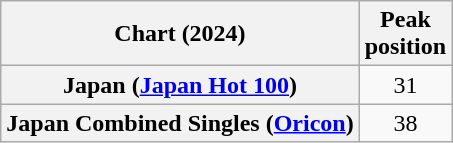<table class="wikitable sortable plainrowheaders" style="text-align:center">
<tr>
<th scope="col">Chart (2024)</th>
<th scope="col">Peak<br>position</th>
</tr>
<tr>
<th scope="row">Japan (<a href='#'>Japan Hot 100</a>)</th>
<td>31</td>
</tr>
<tr>
<th scope="row">Japan Combined Singles (<a href='#'>Oricon</a>)</th>
<td>38</td>
</tr>
</table>
